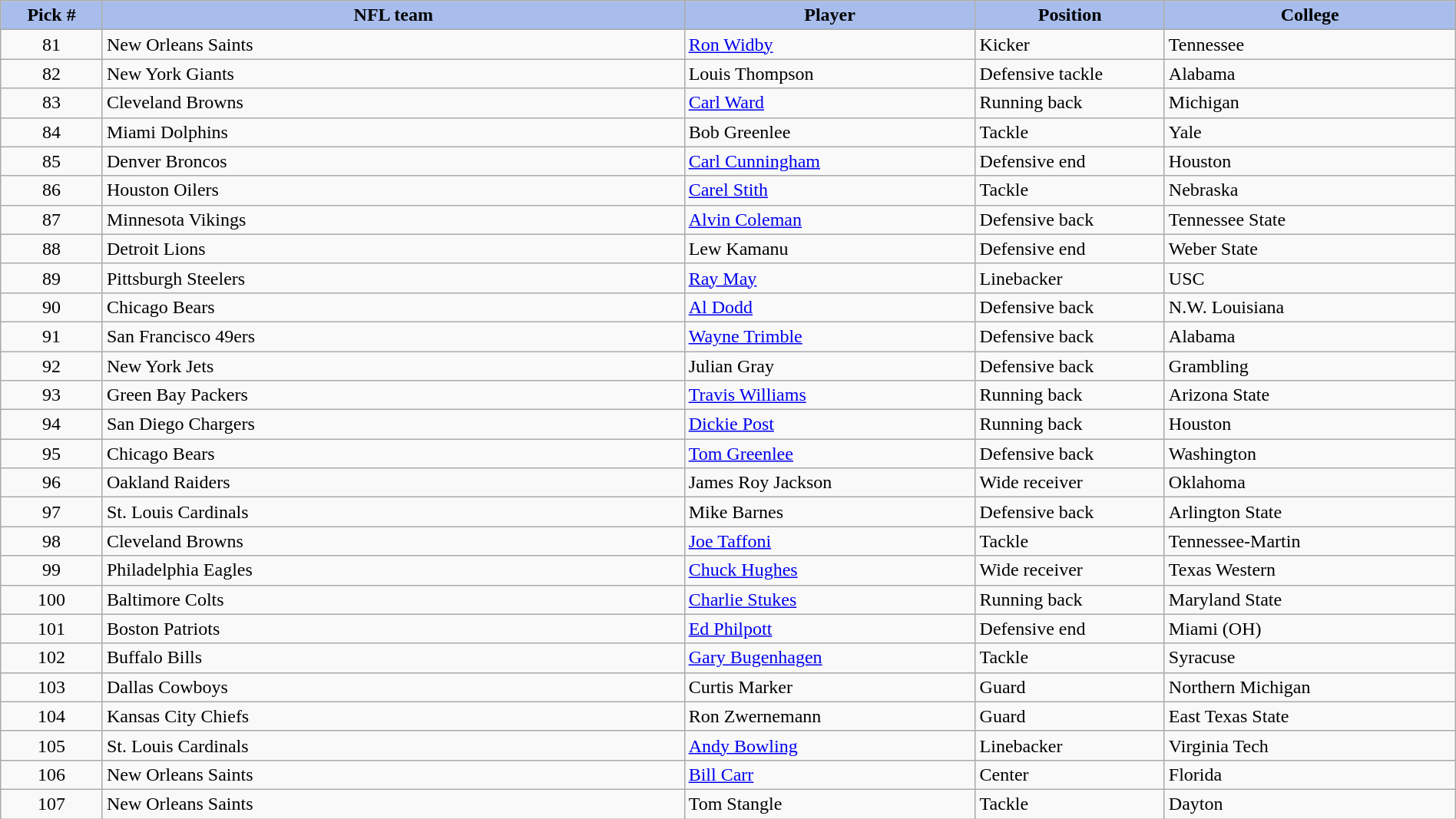<table class="wikitable sortable sortable" style="width: 100%">
<tr>
<th style="background:#A8BDEC;" width=7%>Pick #</th>
<th width=40% style="background:#A8BDEC;">NFL team</th>
<th width=20% style="background:#A8BDEC;">Player</th>
<th width=13% style="background:#A8BDEC;">Position</th>
<th style="background:#A8BDEC;">College</th>
</tr>
<tr>
<td align=center>81</td>
<td>New Orleans Saints</td>
<td><a href='#'>Ron Widby</a></td>
<td>Kicker</td>
<td>Tennessee</td>
</tr>
<tr>
<td align=center>82</td>
<td>New York Giants</td>
<td>Louis Thompson</td>
<td>Defensive tackle</td>
<td>Alabama</td>
</tr>
<tr>
<td align=center>83</td>
<td>Cleveland Browns</td>
<td><a href='#'>Carl Ward</a></td>
<td>Running back</td>
<td>Michigan</td>
</tr>
<tr>
<td align=center>84</td>
<td>Miami Dolphins</td>
<td>Bob Greenlee</td>
<td>Tackle</td>
<td>Yale</td>
</tr>
<tr>
<td align=center>85</td>
<td>Denver Broncos</td>
<td><a href='#'>Carl Cunningham</a></td>
<td>Defensive end</td>
<td>Houston</td>
</tr>
<tr>
<td align=center>86</td>
<td>Houston Oilers</td>
<td><a href='#'>Carel Stith</a></td>
<td>Tackle</td>
<td>Nebraska</td>
</tr>
<tr>
<td align=center>87</td>
<td>Minnesota Vikings</td>
<td><a href='#'>Alvin Coleman</a></td>
<td>Defensive back</td>
<td>Tennessee State</td>
</tr>
<tr>
<td align=center>88</td>
<td>Detroit Lions</td>
<td>Lew Kamanu</td>
<td>Defensive end</td>
<td>Weber State</td>
</tr>
<tr>
<td align=center>89</td>
<td>Pittsburgh Steelers</td>
<td><a href='#'>Ray May</a></td>
<td>Linebacker</td>
<td>USC</td>
</tr>
<tr>
<td align=center>90</td>
<td>Chicago Bears</td>
<td><a href='#'>Al Dodd</a></td>
<td>Defensive back</td>
<td>N.W. Louisiana</td>
</tr>
<tr>
<td align=center>91</td>
<td>San Francisco 49ers</td>
<td><a href='#'>Wayne Trimble</a></td>
<td>Defensive back</td>
<td>Alabama</td>
</tr>
<tr>
<td align=center>92</td>
<td>New York Jets</td>
<td>Julian Gray</td>
<td>Defensive back</td>
<td>Grambling</td>
</tr>
<tr>
<td align=center>93</td>
<td>Green Bay Packers</td>
<td><a href='#'>Travis Williams</a></td>
<td>Running back</td>
<td>Arizona State</td>
</tr>
<tr>
<td align=center>94</td>
<td>San Diego Chargers</td>
<td><a href='#'>Dickie Post</a></td>
<td>Running back</td>
<td>Houston</td>
</tr>
<tr>
<td align=center>95</td>
<td>Chicago Bears</td>
<td><a href='#'>Tom Greenlee</a></td>
<td>Defensive back</td>
<td>Washington</td>
</tr>
<tr>
<td align=center>96</td>
<td>Oakland Raiders</td>
<td>James Roy Jackson</td>
<td>Wide receiver</td>
<td>Oklahoma</td>
</tr>
<tr>
<td align=center>97</td>
<td>St. Louis Cardinals</td>
<td>Mike Barnes</td>
<td>Defensive back</td>
<td>Arlington State</td>
</tr>
<tr>
<td align=center>98</td>
<td>Cleveland Browns</td>
<td><a href='#'>Joe Taffoni</a></td>
<td>Tackle</td>
<td>Tennessee-Martin</td>
</tr>
<tr>
<td align=center>99</td>
<td>Philadelphia Eagles</td>
<td><a href='#'>Chuck Hughes</a></td>
<td>Wide receiver</td>
<td>Texas Western</td>
</tr>
<tr>
<td align=center>100</td>
<td>Baltimore Colts</td>
<td><a href='#'>Charlie Stukes</a></td>
<td>Running back</td>
<td>Maryland State</td>
</tr>
<tr>
<td align=center>101</td>
<td>Boston Patriots</td>
<td><a href='#'>Ed Philpott</a></td>
<td>Defensive end</td>
<td>Miami (OH)</td>
</tr>
<tr>
<td align=center>102</td>
<td>Buffalo Bills</td>
<td><a href='#'>Gary Bugenhagen</a></td>
<td>Tackle</td>
<td>Syracuse</td>
</tr>
<tr>
<td align=center>103</td>
<td>Dallas Cowboys</td>
<td>Curtis Marker</td>
<td>Guard</td>
<td>Northern Michigan</td>
</tr>
<tr>
<td align=center>104</td>
<td>Kansas City Chiefs</td>
<td>Ron Zwernemann</td>
<td>Guard</td>
<td>East Texas State</td>
</tr>
<tr>
<td align=center>105</td>
<td>St. Louis Cardinals</td>
<td><a href='#'>Andy Bowling</a></td>
<td>Linebacker</td>
<td>Virginia Tech</td>
</tr>
<tr>
<td align=center>106</td>
<td>New Orleans Saints</td>
<td><a href='#'>Bill Carr</a></td>
<td>Center</td>
<td>Florida</td>
</tr>
<tr>
<td align=center>107</td>
<td>New Orleans Saints</td>
<td>Tom Stangle</td>
<td>Tackle</td>
<td>Dayton</td>
</tr>
</table>
